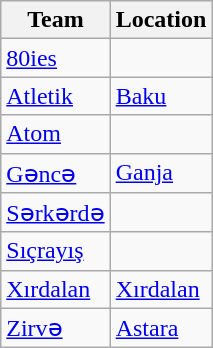<table class="wikitable">
<tr>
<th>Team</th>
<th>Location</th>
</tr>
<tr>
<td><a href='#'>80ies</a></td>
<td></td>
</tr>
<tr>
<td><a href='#'>Atletik</a></td>
<td><a href='#'>Baku</a></td>
</tr>
<tr>
<td><a href='#'>Atom</a></td>
<td></td>
</tr>
<tr>
<td><a href='#'>Gəncə</a></td>
<td><a href='#'>Ganja</a></td>
</tr>
<tr>
<td><a href='#'>Sərkərdə</a></td>
<td></td>
</tr>
<tr>
<td><a href='#'>Sıçrayış</a></td>
<td></td>
</tr>
<tr>
<td><a href='#'>Xırdalan</a></td>
<td><a href='#'>Xırdalan</a></td>
</tr>
<tr>
<td><a href='#'>Zirvə</a></td>
<td><a href='#'>Astara</a></td>
</tr>
</table>
